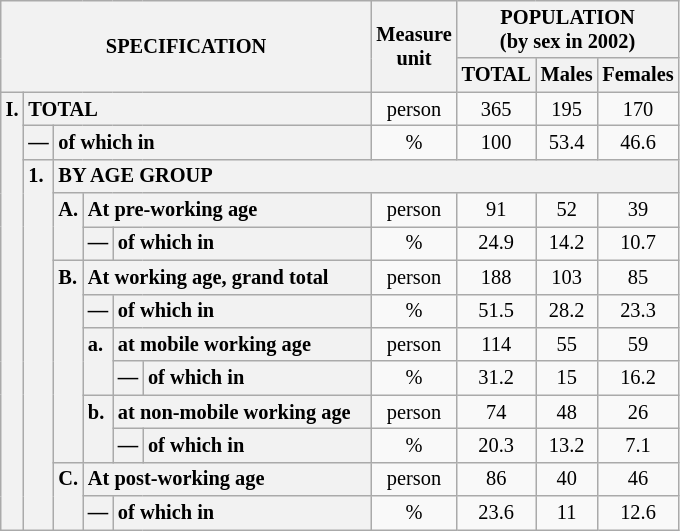<table class="wikitable" style="font-size:85%; text-align:center">
<tr>
<th rowspan="2" colspan="6">SPECIFICATION</th>
<th rowspan="2">Measure<br> unit</th>
<th colspan="3" rowspan="1">POPULATION<br> (by sex in 2002)</th>
</tr>
<tr>
<th>TOTAL</th>
<th>Males</th>
<th>Females</th>
</tr>
<tr>
<th style="text-align:left" valign="top" rowspan="13">I.</th>
<th style="text-align:left" colspan="5">TOTAL</th>
<td>person</td>
<td>365</td>
<td>195</td>
<td>170</td>
</tr>
<tr>
<th style="text-align:left" valign="top">—</th>
<th style="text-align:left" colspan="4">of which in</th>
<td>%</td>
<td>100</td>
<td>53.4</td>
<td>46.6</td>
</tr>
<tr>
<th style="text-align:left" valign="top" rowspan="11">1.</th>
<th style="text-align:left" colspan="19">BY AGE GROUP</th>
</tr>
<tr>
<th style="text-align:left" valign="top" rowspan="2">A.</th>
<th style="text-align:left" colspan="3">At pre-working age</th>
<td>person</td>
<td>91</td>
<td>52</td>
<td>39</td>
</tr>
<tr>
<th style="text-align:left" valign="top">—</th>
<th style="text-align:left" valign="top" colspan="2">of which in</th>
<td>%</td>
<td>24.9</td>
<td>14.2</td>
<td>10.7</td>
</tr>
<tr>
<th style="text-align:left" valign="top" rowspan="6">B.</th>
<th style="text-align:left" colspan="3">At working age, grand total</th>
<td>person</td>
<td>188</td>
<td>103</td>
<td>85</td>
</tr>
<tr>
<th style="text-align:left" valign="top">—</th>
<th style="text-align:left" valign="top" colspan="2">of which in</th>
<td>%</td>
<td>51.5</td>
<td>28.2</td>
<td>23.3</td>
</tr>
<tr>
<th style="text-align:left" valign="top" rowspan="2">a.</th>
<th style="text-align:left" colspan="2">at mobile working age</th>
<td>person</td>
<td>114</td>
<td>55</td>
<td>59</td>
</tr>
<tr>
<th style="text-align:left" valign="top">—</th>
<th style="text-align:left" valign="top" colspan="1">of which in                        </th>
<td>%</td>
<td>31.2</td>
<td>15</td>
<td>16.2</td>
</tr>
<tr>
<th style="text-align:left" valign="top" rowspan="2">b.</th>
<th style="text-align:left" colspan="2">at non-mobile working age</th>
<td>person</td>
<td>74</td>
<td>48</td>
<td>26</td>
</tr>
<tr>
<th style="text-align:left" valign="top">—</th>
<th style="text-align:left" valign="top" colspan="1">of which in                        </th>
<td>%</td>
<td>20.3</td>
<td>13.2</td>
<td>7.1</td>
</tr>
<tr>
<th style="text-align:left" valign="top" rowspan="2">C.</th>
<th style="text-align:left" colspan="3">At post-working age</th>
<td>person</td>
<td>86</td>
<td>40</td>
<td>46</td>
</tr>
<tr>
<th style="text-align:left" valign="top">—</th>
<th style="text-align:left" valign="top" colspan="2">of which in</th>
<td>%</td>
<td>23.6</td>
<td>11</td>
<td>12.6</td>
</tr>
</table>
